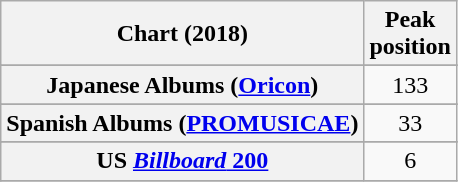<table class="wikitable sortable plainrowheaders" style="text-align:center">
<tr>
<th scope="col">Chart (2018)</th>
<th scope="col">Peak<br>position</th>
</tr>
<tr>
</tr>
<tr>
</tr>
<tr>
</tr>
<tr>
</tr>
<tr>
</tr>
<tr>
</tr>
<tr>
</tr>
<tr>
</tr>
<tr>
</tr>
<tr>
</tr>
<tr>
</tr>
<tr>
<th scope="row">Japanese Albums (<a href='#'>Oricon</a>)</th>
<td>133</td>
</tr>
<tr>
</tr>
<tr>
</tr>
<tr>
</tr>
<tr>
</tr>
<tr>
<th scope="row">Spanish Albums (<a href='#'>PROMUSICAE</a>)</th>
<td>33</td>
</tr>
<tr>
</tr>
<tr>
</tr>
<tr>
<th scope="row">US <a href='#'><em>Billboard</em> 200</a></th>
<td>6</td>
</tr>
<tr>
</tr>
</table>
